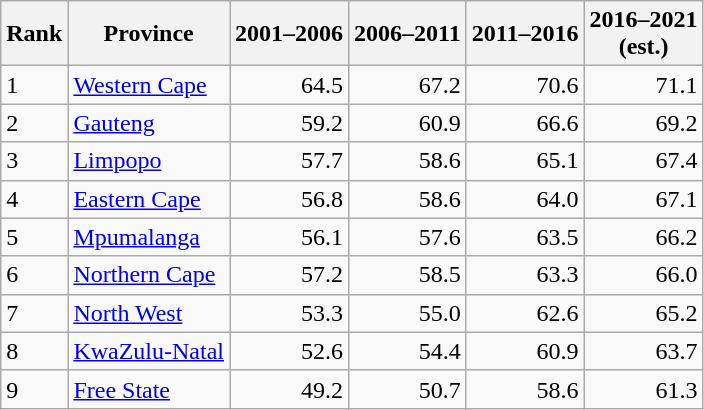<table class="wikitable sortable">
<tr>
<th>Rank</th>
<th>Province</th>
<th>2001–2006</th>
<th>2006–2011</th>
<th>2011–2016</th>
<th>2016–2021<br>(est.)</th>
</tr>
<tr>
<td>1</td>
<td><a href='#'>Western Cape</a></td>
<td style="text-align:right">64.5</td>
<td style="text-align:right">67.2</td>
<td style="text-align:right">70.6</td>
<td style="text-align:right">71.1</td>
</tr>
<tr>
<td>2</td>
<td><a href='#'>Gauteng</a></td>
<td style="text-align:right">59.2</td>
<td style="text-align:right">60.9</td>
<td style="text-align:right">66.6</td>
<td style="text-align:right">69.2</td>
</tr>
<tr>
<td>3</td>
<td><a href='#'>Limpopo</a></td>
<td style="text-align:right">57.7</td>
<td style="text-align:right">58.6</td>
<td style="text-align:right">65.1</td>
<td style="text-align:right">67.4</td>
</tr>
<tr>
<td>4</td>
<td><a href='#'>Eastern Cape</a></td>
<td style="text-align:right">56.8</td>
<td style="text-align:right">58.6</td>
<td style="text-align:right">64.0</td>
<td style="text-align:right">67.1</td>
</tr>
<tr>
<td>5</td>
<td><a href='#'>Mpumalanga</a></td>
<td style="text-align:right">56.1</td>
<td style="text-align:right">57.6</td>
<td style="text-align:right">63.5</td>
<td style="text-align:right">66.2</td>
</tr>
<tr>
<td>6</td>
<td><a href='#'>Northern Cape</a></td>
<td style="text-align:right">57.2</td>
<td style="text-align:right">58.5</td>
<td style="text-align:right">63.3</td>
<td style="text-align:right">66.0</td>
</tr>
<tr>
<td>7</td>
<td><a href='#'>North West</a></td>
<td style="text-align:right">53.3</td>
<td style="text-align:right">55.0</td>
<td style="text-align:right">62.6</td>
<td style="text-align:right">65.2</td>
</tr>
<tr>
<td>8</td>
<td><a href='#'>KwaZulu-Natal</a></td>
<td style="text-align:right">52.6</td>
<td style="text-align:right">54.4</td>
<td style="text-align:right">60.9</td>
<td style="text-align:right">63.7</td>
</tr>
<tr>
<td>9</td>
<td><a href='#'>Free State</a></td>
<td style="text-align:right">49.2</td>
<td style="text-align:right">50.7</td>
<td style="text-align:right">58.6</td>
<td style="text-align:right">61.3</td>
</tr>
</table>
